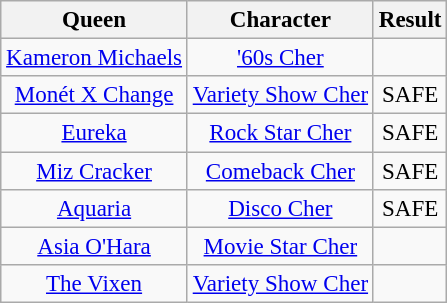<table class="wikitable" border="2" class="wikitable" style="text-align:center;font-size:96%">
<tr>
<th>Queen</th>
<th>Character</th>
<th>Result</th>
</tr>
<tr>
<td><a href='#'>Kameron Michaels</a></td>
<td><a href='#'>'60s Cher</a></td>
<td></td>
</tr>
<tr>
<td><a href='#'>Monét X Change</a></td>
<td><a href='#'>Variety Show Cher</a></td>
<td>SAFE</td>
</tr>
<tr>
<td><a href='#'>Eureka</a></td>
<td><a href='#'>Rock Star Cher</a></td>
<td>SAFE</td>
</tr>
<tr>
<td><a href='#'>Miz Cracker</a></td>
<td><a href='#'>Comeback Cher</a></td>
<td>SAFE</td>
</tr>
<tr>
<td><a href='#'>Aquaria</a></td>
<td><a href='#'>Disco Cher</a></td>
<td>SAFE</td>
</tr>
<tr>
<td><a href='#'>Asia O'Hara</a></td>
<td><a href='#'>Movie Star Cher</a></td>
<td></td>
</tr>
<tr>
<td><a href='#'>The Vixen</a></td>
<td><a href='#'>Variety Show Cher</a></td>
<td></td>
</tr>
</table>
